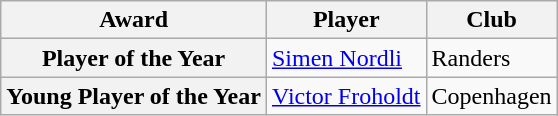<table class="wikitable" style="text-align:left">
<tr>
<th>Award</th>
<th>Player</th>
<th>Club</th>
</tr>
<tr>
<th>Player of the Year</th>
<td> <a href='#'>Simen Nordli</a></td>
<td>Randers</td>
</tr>
<tr>
<th>Young Player of the Year</th>
<td> <a href='#'>Victor Froholdt</a></td>
<td>Copenhagen</td>
</tr>
</table>
